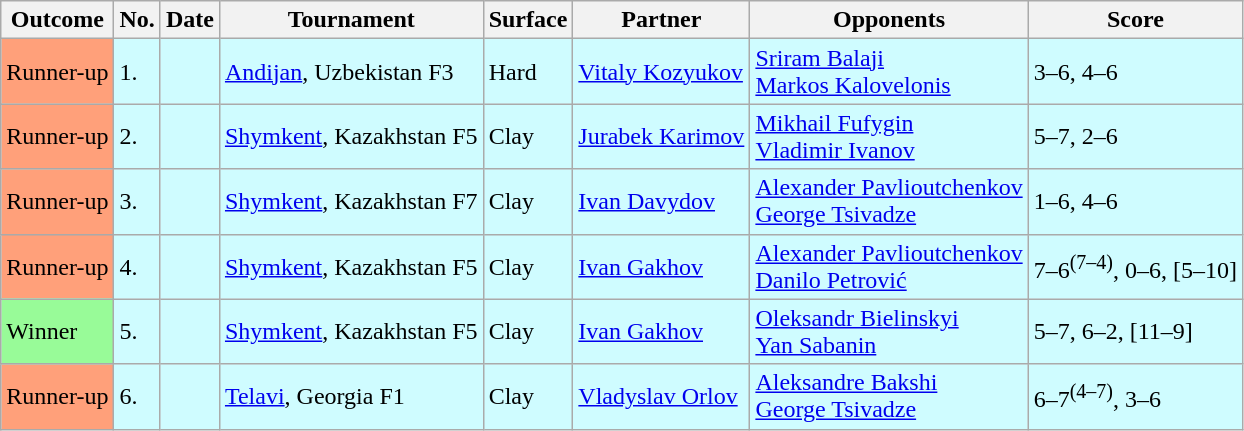<table class=wikitable>
<tr>
<th>Outcome</th>
<th>No.</th>
<th>Date</th>
<th>Tournament</th>
<th>Surface</th>
<th>Partner</th>
<th>Opponents</th>
<th>Score</th>
</tr>
<tr style="background:#cffcff;">
<td bgcolor=FFA07A>Runner-up</td>
<td>1.</td>
<td></td>
<td> <a href='#'>Andijan</a>, Uzbekistan F3</td>
<td>Hard</td>
<td> <a href='#'>Vitaly Kozyukov</a></td>
<td> <a href='#'>Sriram Balaji</a><br> <a href='#'>Markos Kalovelonis</a></td>
<td>3–6, 4–6</td>
</tr>
<tr style="background:#cffcff;">
<td bgcolor=FFA07A>Runner-up</td>
<td>2.</td>
<td></td>
<td> <a href='#'>Shymkent</a>, Kazakhstan F5</td>
<td>Clay</td>
<td> <a href='#'>Jurabek Karimov</a></td>
<td> <a href='#'>Mikhail Fufygin</a><br> <a href='#'>Vladimir Ivanov</a></td>
<td>5–7, 2–6</td>
</tr>
<tr style="background:#cffcff;">
<td bgcolor=FFA07A>Runner-up</td>
<td>3.</td>
<td></td>
<td> <a href='#'>Shymkent</a>, Kazakhstan F7</td>
<td>Clay</td>
<td> <a href='#'>Ivan Davydov</a></td>
<td> <a href='#'>Alexander Pavlioutchenkov</a><br> <a href='#'>George Tsivadze</a></td>
<td>1–6, 4–6</td>
</tr>
<tr style="background:#cffcff;">
<td bgcolor=FFA07A>Runner-up</td>
<td>4.</td>
<td></td>
<td> <a href='#'>Shymkent</a>, Kazakhstan F5</td>
<td>Clay</td>
<td> <a href='#'>Ivan Gakhov</a></td>
<td> <a href='#'>Alexander Pavlioutchenkov</a><br> <a href='#'>Danilo Petrović</a></td>
<td>7–6<sup>(7–4)</sup>, 0–6, [5–10]</td>
</tr>
<tr style="background:#cffcff;">
<td bgcolor=98FB98>Winner</td>
<td>5.</td>
<td></td>
<td> <a href='#'>Shymkent</a>, Kazakhstan F5</td>
<td>Clay</td>
<td> <a href='#'>Ivan Gakhov</a></td>
<td> <a href='#'>Oleksandr Bielinskyi</a><br> <a href='#'>Yan Sabanin</a></td>
<td>5–7, 6–2, [11–9]</td>
</tr>
<tr style="background:#cffcff;">
<td bgcolor=FFA07A>Runner-up</td>
<td>6.</td>
<td></td>
<td> <a href='#'>Telavi</a>, Georgia F1</td>
<td>Clay</td>
<td> <a href='#'>Vladyslav Orlov</a></td>
<td> <a href='#'>Aleksandre Bakshi</a><br> <a href='#'>George Tsivadze</a></td>
<td>6–7<sup>(4–7)</sup>, 3–6</td>
</tr>
</table>
